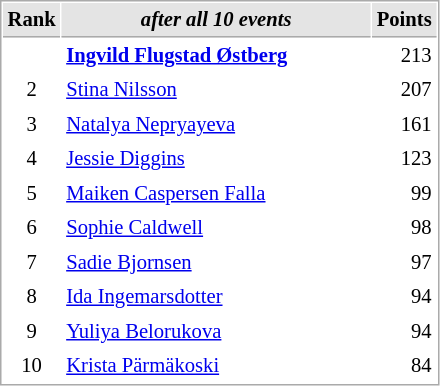<table cellspacing="1" cellpadding="3" style="border:1px solid #AAAAAA;font-size:86%">
<tr style="background-color: #E4E4E4;">
<th style="border-bottom:1px solid #AAAAAA" width=10>Rank</th>
<th style="border-bottom:1px solid #AAAAAA" width=200><em>after all 10 events</em></th>
<th style="border-bottom:1px solid #AAAAAA" width=20 align=right>Points</th>
</tr>
<tr>
<td align=center><strong><span>  </span></strong></td>
<td> <strong><a href='#'>Ingvild Flugstad Østberg</a></strong></td>
<td align=right>213</td>
</tr>
<tr>
<td align=center>2</td>
<td> <a href='#'>Stina Nilsson</a></td>
<td align=right>207</td>
</tr>
<tr>
<td align=center>3</td>
<td> <a href='#'>Natalya Nepryayeva</a></td>
<td align=right>161</td>
</tr>
<tr>
<td align=center>4</td>
<td> <a href='#'>Jessie Diggins</a></td>
<td align=right>123</td>
</tr>
<tr>
<td align=center>5</td>
<td> <a href='#'>Maiken Caspersen Falla</a></td>
<td align=right>99</td>
</tr>
<tr>
<td align=center>6</td>
<td> <a href='#'>Sophie Caldwell</a></td>
<td align=right>98</td>
</tr>
<tr>
<td align=center>7</td>
<td> <a href='#'>Sadie Bjornsen</a></td>
<td align=right>97</td>
</tr>
<tr>
<td align=center>8</td>
<td> <a href='#'>Ida Ingemarsdotter</a></td>
<td align=right>94</td>
</tr>
<tr>
<td align=center>9</td>
<td> <a href='#'>Yuliya Belorukova</a></td>
<td align=right>94</td>
</tr>
<tr>
<td align=center>10</td>
<td> <a href='#'>Krista Pärmäkoski</a></td>
<td align=right>84</td>
</tr>
</table>
